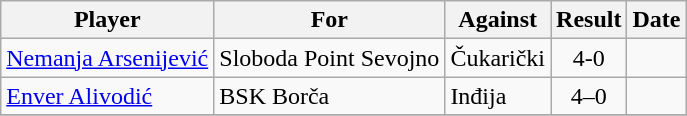<table class="wikitable">
<tr>
<th>Player</th>
<th>For</th>
<th>Against</th>
<th style="text-align:center;">Result</th>
<th>Date</th>
</tr>
<tr>
<td> <a href='#'>Nemanja Arsenijević</a></td>
<td>Sloboda Point Sevojno</td>
<td>Čukarički</td>
<td style="text-align:center;">4-0</td>
<td></td>
</tr>
<tr>
<td> <a href='#'>Enver Alivodić</a></td>
<td>BSK Borča</td>
<td>Inđija</td>
<td style="text-align:center;">4–0</td>
<td></td>
</tr>
<tr>
</tr>
</table>
